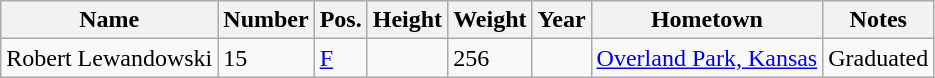<table class="wikitable sortable" border="1">
<tr>
<th>Name</th>
<th>Number</th>
<th>Pos.</th>
<th>Height</th>
<th>Weight</th>
<th>Year</th>
<th>Hometown</th>
<th class="unsortable">Notes</th>
</tr>
<tr>
<td>Robert Lewandowski</td>
<td>15</td>
<td><a href='#'>F</a></td>
<td></td>
<td>256</td>
<td></td>
<td><a href='#'>Overland Park, Kansas</a></td>
<td>Graduated</td>
</tr>
</table>
